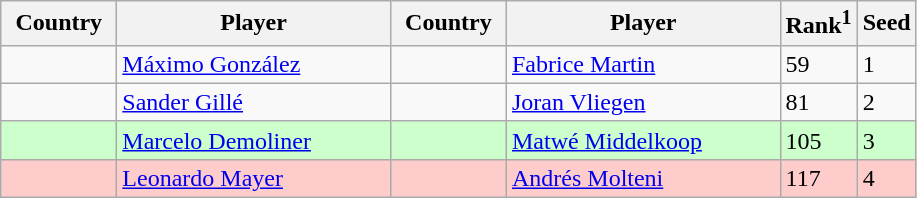<table class="sortable wikitable">
<tr>
<th width="70">Country</th>
<th width="175">Player</th>
<th width="70">Country</th>
<th width="175">Player</th>
<th>Rank<sup>1</sup></th>
<th>Seed</th>
</tr>
<tr>
<td></td>
<td><a href='#'>Máximo González</a></td>
<td></td>
<td><a href='#'>Fabrice Martin</a></td>
<td>59</td>
<td>1</td>
</tr>
<tr>
<td></td>
<td><a href='#'>Sander Gillé</a></td>
<td></td>
<td><a href='#'>Joran Vliegen</a></td>
<td>81</td>
<td>2</td>
</tr>
<tr style="background:#cfc;">
<td></td>
<td><a href='#'>Marcelo Demoliner</a></td>
<td></td>
<td><a href='#'>Matwé Middelkoop</a></td>
<td>105</td>
<td>3</td>
</tr>
<tr style="background:#fcc;">
<td></td>
<td><a href='#'>Leonardo Mayer</a></td>
<td></td>
<td><a href='#'>Andrés Molteni</a></td>
<td>117</td>
<td>4</td>
</tr>
</table>
